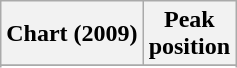<table class="wikitable sortable">
<tr>
<th align="left">Chart (2009)</th>
<th align="center">Peak<br>position</th>
</tr>
<tr>
</tr>
<tr>
</tr>
<tr>
</tr>
</table>
